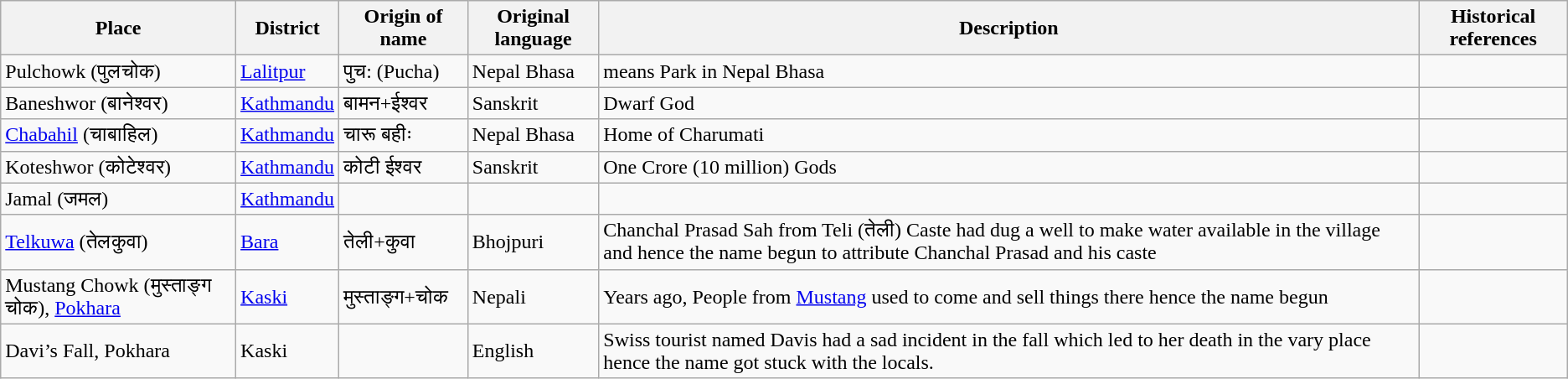<table class="wikitable sortable">
<tr>
<th>Place</th>
<th>District</th>
<th>Origin of name</th>
<th>Original language</th>
<th>Description</th>
<th>Historical references</th>
</tr>
<tr>
<td>Pulchowk (पुलचोक)</td>
<td><a href='#'>Lalitpur</a></td>
<td>पुच: (Pucha)</td>
<td>Nepal Bhasa</td>
<td>means Park in Nepal Bhasa</td>
<td></td>
</tr>
<tr>
<td>Baneshwor (बानेश्वर)</td>
<td><a href='#'>Kathmandu</a></td>
<td>बामन‌+ईश्वर</td>
<td>Sanskrit</td>
<td>Dwarf God</td>
<td></td>
</tr>
<tr>
<td><a href='#'>Chabahil</a> (चाबाहिल)</td>
<td><a href='#'>Kathmandu</a></td>
<td>चारू बहीः</td>
<td>Nepal Bhasa</td>
<td>Home of Charumati</td>
<td></td>
</tr>
<tr>
<td>Koteshwor (कोटेश्वर)</td>
<td><a href='#'>Kathmandu</a></td>
<td>कोटी ईश्वर</td>
<td>Sanskrit</td>
<td>One Crore (10 million) Gods</td>
<td></td>
</tr>
<tr>
<td>Jamal (जमल)</td>
<td><a href='#'>Kathmandu</a></td>
<td></td>
<td></td>
<td></td>
<td></td>
</tr>
<tr>
<td><a href='#'>Telkuwa</a> (तेलकुवा)</td>
<td><a href='#'>Bara</a></td>
<td>तेल‌ी+कुवा</td>
<td>Bhojpuri</td>
<td>Chanchal Prasad Sah from Teli (तेली) Caste had dug a well to make water available in the village and hence the name begun to attribute Chanchal Prasad and his caste</td>
<td></td>
</tr>
<tr>
<td>Mustang Chowk (मुस्ताङ्ग चोक), <a href='#'>Pokhara</a></td>
<td><a href='#'>Kaski</a></td>
<td>मुस्ताङ्ग+चोक</td>
<td>Nepali</td>
<td>Years ago, People from <a href='#'>Mustang</a> used to come and sell things there hence the name begun</td>
<td></td>
</tr>
<tr>
<td>Davi’s Fall, Pokhara</td>
<td>Kaski</td>
<td></td>
<td>English</td>
<td>Swiss tourist named Davis had a sad incident in the fall which led to her death in the vary place hence the name got stuck with the locals.</td>
<td></td>
</tr>
</table>
